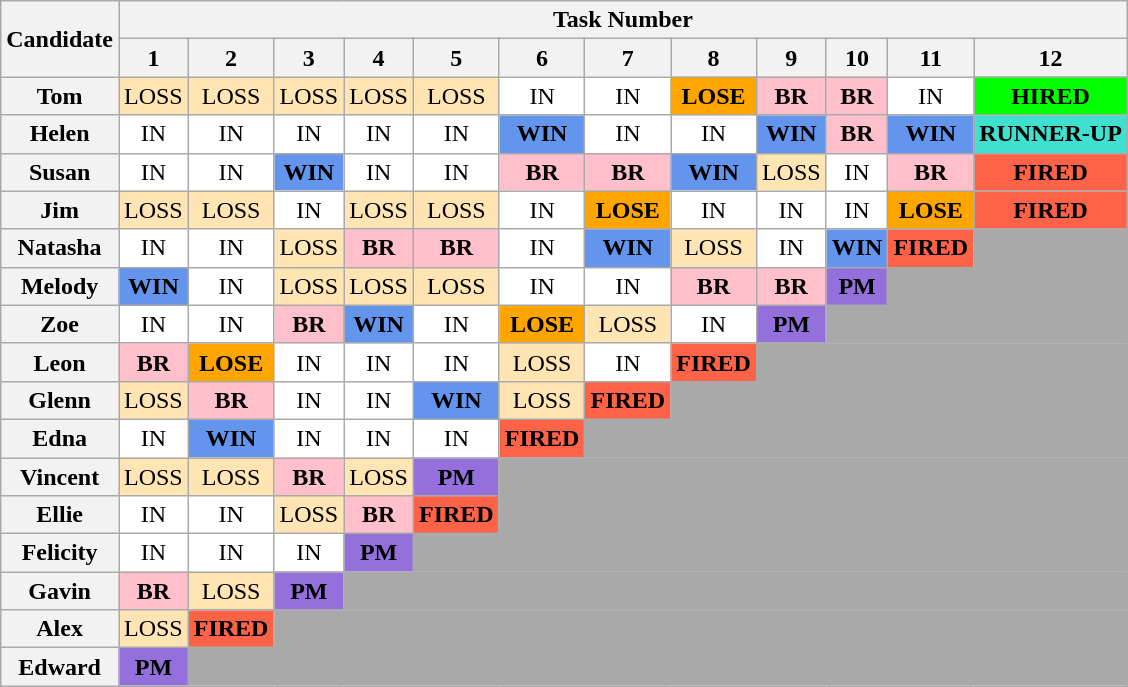<table class="wikitable" style="text-align:center">
<tr>
<th rowspan="2">Candidate</th>
<th colspan="13">Task Number</th>
</tr>
<tr>
<th>1</th>
<th>2</th>
<th>3</th>
<th>4</th>
<th>5</th>
<th>6</th>
<th>7</th>
<th>8</th>
<th>9</th>
<th>10</th>
<th>11</th>
<th>12</th>
</tr>
<tr>
<th>Tom</th>
<td style="background:#FFE5B4;">LOSS</td>
<td style="background:#FFE5B4;">LOSS</td>
<td style="background:#FFE5B4;">LOSS</td>
<td style="background:#FFE5B4;">LOSS</td>
<td style="background:#FFE5B4;">LOSS</td>
<td style="background:white;">IN</td>
<td style="background:white;">IN</td>
<td style="background:orange;"><strong>LOSE</strong></td>
<td style="background:pink;"><strong>BR</strong></td>
<td style="background:pink;"><strong>BR</strong></td>
<td style="background:white;">IN</td>
<td style="background:lime;"><strong>HIRED</strong></td>
</tr>
<tr>
<th>Helen</th>
<td style="background:white;">IN</td>
<td style="background:white;">IN</td>
<td style="background:white;">IN</td>
<td style="background:white;">IN</td>
<td style="background:white;">IN</td>
<td style="background:cornflowerblue;"><strong>WIN</strong></td>
<td style="background:white;">IN</td>
<td style="background:white;">IN</td>
<td style="background:cornflowerblue;"><strong>WIN</strong></td>
<td style="background:pink;"><strong>BR</strong></td>
<td style="background:cornflowerblue;"><strong>WIN</strong></td>
<td style="background:turquoise;"><strong>RUNNER-UP</strong></td>
</tr>
<tr>
<th>Susan</th>
<td style="background:white;">IN</td>
<td style="background:white;">IN</td>
<td style="background:cornflowerblue;"><strong>WIN</strong></td>
<td style="background:white;">IN</td>
<td style="background:white;">IN</td>
<td style="background:pink;"><strong>BR</strong></td>
<td style="background:pink;"><strong>BR</strong></td>
<td style="background:cornflowerblue;"><strong>WIN</strong></td>
<td style="background:#FFE5B4;">LOSS</td>
<td style="background:white;">IN</td>
<td style="background:pink;"><strong>BR</strong></td>
<td style="background:tomato;"><strong>FIRED</strong></td>
</tr>
<tr>
<th>Jim</th>
<td style="background:#FFE5B4;">LOSS</td>
<td style="background:#FFE5B4;">LOSS</td>
<td style="background:white;">IN</td>
<td style="background:#FFE5B4;">LOSS</td>
<td style="background:#FFE5B4;">LOSS</td>
<td style="background:white;">IN</td>
<td style="background:orange;"><strong>LOSE</strong></td>
<td style="background:white;">IN</td>
<td style="background:white;">IN</td>
<td style="background:white;">IN</td>
<td style="background:orange;"><strong>LOSE</strong></td>
<td style="background:tomato;"><strong>FIRED</strong></td>
</tr>
<tr>
<th>Natasha</th>
<td style="background:white;">IN</td>
<td style="background:white;">IN</td>
<td style="background:#FFE5B4;">LOSS</td>
<td style="background:pink;"><strong>BR</strong></td>
<td style="background:pink;"><strong>BR</strong></td>
<td style="background:white;">IN</td>
<td style="background:cornflowerblue;"><strong>WIN</strong></td>
<td style="background:#FFE5B4;">LOSS</td>
<td style="background:white;">IN</td>
<td style="background:cornflowerblue;"><strong>WIN</strong></td>
<td style="background:tomato;"><strong>FIRED</strong></td>
<td colspan="1" style="background:darkgrey;"></td>
</tr>
<tr>
<th>Melody</th>
<td style="background:cornflowerblue;"><strong>WIN</strong></td>
<td style="background:white;">IN</td>
<td style="background:#FFE5B4;">LOSS</td>
<td style="background:#FFE5B4;">LOSS</td>
<td style="background:#FFE5B4;">LOSS</td>
<td style="background:white;">IN</td>
<td style="background:white;">IN</td>
<td style="background:pink;"><strong>BR</strong></td>
<td style="background:pink;"><strong>BR</strong></td>
<td style="background:#9370DB;"><strong>PM</strong></td>
<td colspan="2" style="background:darkgrey;"></td>
</tr>
<tr>
<th>Zoe</th>
<td style="background:white;">IN</td>
<td style="background:white;">IN</td>
<td style="background:pink;"><strong>BR</strong></td>
<td style="background:cornflowerblue;"><strong>WIN</strong></td>
<td style="background:white;">IN</td>
<td style="background:orange;"><strong>LOSE</strong></td>
<td style="background:#FFE5B4;">LOSS</td>
<td style="background:white;">IN</td>
<td style="background:#9370DB;"><strong>PM</strong></td>
<td colspan="3" style="background:darkgrey;"></td>
</tr>
<tr>
<th>Leon</th>
<td style="background:pink;"><strong>BR</strong></td>
<td style="background:orange;"><strong>LOSE</strong></td>
<td style="background:white;">IN</td>
<td style="background:white;">IN</td>
<td style="background:white;">IN</td>
<td style="background:#FFE5B4;">LOSS</td>
<td style="background:white;">IN</td>
<td style="background:tomato;"><strong>FIRED</strong></td>
<td colspan="4" style="background:darkgrey;"></td>
</tr>
<tr>
<th>Glenn</th>
<td style="background:#FFE5B4;">LOSS</td>
<td style="background:pink;"><strong>BR</strong></td>
<td style="background:white;">IN</td>
<td style="background:white;">IN</td>
<td style="background:cornflowerblue;"><strong>WIN</strong></td>
<td style="background:#FFE5B4;">LOSS</td>
<td style="background:tomato;"><strong>FIRED</strong></td>
<td colspan="5" style="background:darkgrey;"></td>
</tr>
<tr>
<th>Edna</th>
<td style="background:white;">IN</td>
<td style="background:cornflowerblue;"><strong>WIN</strong></td>
<td style="background:white;">IN</td>
<td style="background:white;">IN</td>
<td style="background:white;">IN</td>
<td style="background:tomato;"><strong>FIRED</strong></td>
<td colspan="6" style="background:darkgrey;"></td>
</tr>
<tr>
<th>Vincent</th>
<td style="background:#FFE5B4;">LOSS</td>
<td style="background:#FFE5B4;">LOSS</td>
<td style="background:pink;"><strong>BR</strong></td>
<td style="background:#FFE5B4;">LOSS</td>
<td style="background:#9370DB;"><strong>PM</strong></td>
<td colspan="7" style="background:darkgrey;"></td>
</tr>
<tr>
<th>Ellie</th>
<td style="background:white;">IN</td>
<td style="background:white;">IN</td>
<td style="background:#FFE5B4;">LOSS</td>
<td style="background:pink;"><strong>BR</strong></td>
<td style="background:tomato;"><strong>FIRED</strong></td>
<td colspan="7" style="background:darkgrey;"></td>
</tr>
<tr>
<th>Felicity</th>
<td style="background:white;">IN</td>
<td style="background:white;">IN</td>
<td style="background:white;">IN</td>
<td style="background:#9370DB;"><strong>PM</strong></td>
<td colspan="8" style="background:darkgrey;"></td>
</tr>
<tr>
<th>Gavin</th>
<td style="background:pink;"><strong>BR</strong></td>
<td style="background:#FFE5B4;">LOSS</td>
<td style="background:#9370DB;"><strong>PM</strong></td>
<td colspan="9" style="background:darkgrey;"></td>
</tr>
<tr>
<th>Alex</th>
<td style="background:#FFE5B4;">LOSS</td>
<td style="background:tomato;"><strong>FIRED</strong></td>
<td colspan="10" style="background:darkgrey;"></td>
</tr>
<tr>
<th>Edward</th>
<td style="background:#9370DB;"><strong>PM</strong></td>
<td colspan="11" style="background:darkgrey;"></td>
</tr>
</table>
